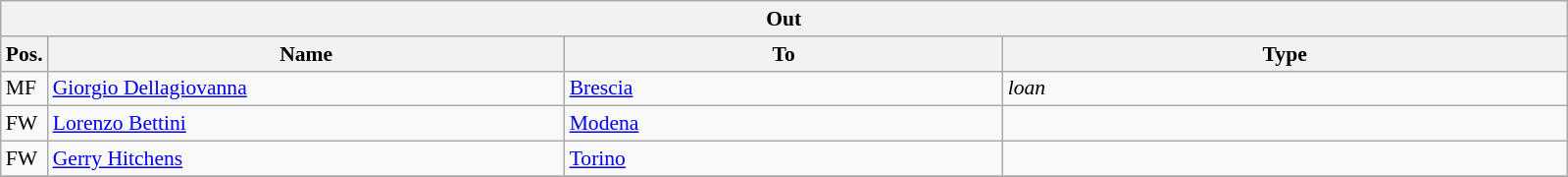<table class="wikitable" style="font-size:90%;">
<tr>
<th colspan="4">Out</th>
</tr>
<tr>
<th width=3%>Pos.</th>
<th width=33%>Name</th>
<th width=28%>To</th>
<th width=36%>Type</th>
</tr>
<tr>
<td>MF</td>
<td><a href='#'>Giorgio Dellagiovanna</a></td>
<td><a href='#'>Brescia</a></td>
<td><em>loan</em></td>
</tr>
<tr>
<td>FW</td>
<td><a href='#'>Lorenzo Bettini</a></td>
<td><a href='#'>Modena</a></td>
<td></td>
</tr>
<tr>
<td>FW</td>
<td><a href='#'>Gerry Hitchens</a></td>
<td><a href='#'>Torino</a></td>
<td></td>
</tr>
<tr>
</tr>
</table>
